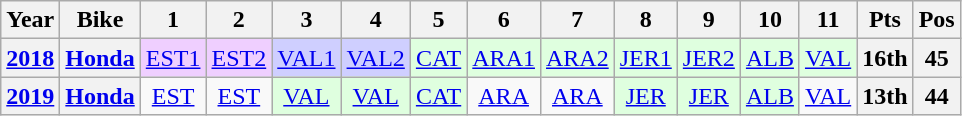<table class="wikitable" style="text-align:center">
<tr>
<th>Year</th>
<th>Bike</th>
<th>1</th>
<th>2</th>
<th>3</th>
<th>4</th>
<th>5</th>
<th>6</th>
<th>7</th>
<th>8</th>
<th>9</th>
<th>10</th>
<th>11</th>
<th>Pts</th>
<th>Pos</th>
</tr>
<tr>
<th><a href='#'>2018</a></th>
<th><a href='#'>Honda</a></th>
<td style="background:#efcfff;"><a href='#'>EST1</a><br></td>
<td style="background:#efcfff;"><a href='#'>EST2</a><br></td>
<td style="background:#cfcfff;"><a href='#'>VAL1</a><br></td>
<td style="background:#cfcfff;"><a href='#'>VAL2</a><br></td>
<td style="background:#dfffdf;"><a href='#'>CAT</a><br></td>
<td style="background:#dfffdf;"><a href='#'>ARA1</a><br></td>
<td style="background:#dfffdf;"><a href='#'>ARA2</a><br></td>
<td style="background:#dfffdf;"><a href='#'>JER1</a><br></td>
<td style="background:#dfffdf;"><a href='#'>JER2</a><br></td>
<td style="background:#dfffdf;"><a href='#'>ALB</a><br></td>
<td style="background:#dfffdf;"><a href='#'>VAL</a><br></td>
<th>16th</th>
<th>45</th>
</tr>
<tr>
<th><a href='#'>2019</a></th>
<th><a href='#'>Honda</a></th>
<td><a href='#'>EST</a></td>
<td><a href='#'>EST</a></td>
<td style="background:#DFFFDF;"><a href='#'>VAL</a><br></td>
<td style="background:#DFFFDF;"><a href='#'>VAL</a><br></td>
<td style="background:#DFFFDF;"><a href='#'>CAT</a><br></td>
<td><a href='#'>ARA</a></td>
<td><a href='#'>ARA</a></td>
<td style="background:#DFFFDF;"><a href='#'>JER</a><br></td>
<td style="background:#DFFFDF;"><a href='#'>JER</a><br></td>
<td style="background:#DFFFDF;"><a href='#'>ALB</a><br></td>
<td><a href='#'>VAL</a></td>
<th>13th</th>
<th>44</th>
</tr>
</table>
